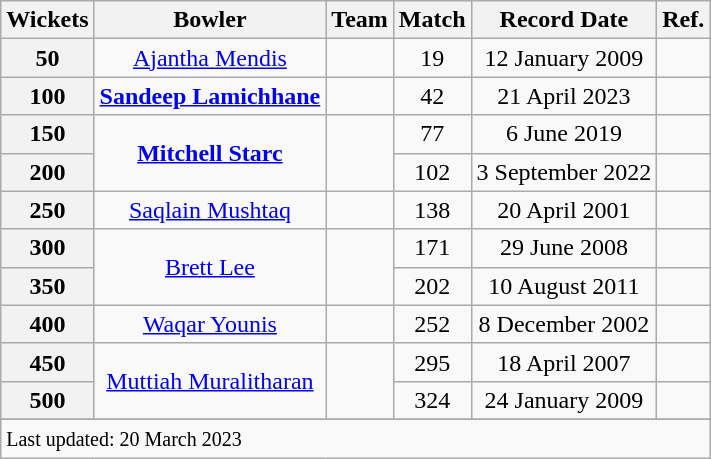<table class="wikitable plainrowheaders sortable" style="text-align:center;">
<tr>
<th scope="col" style="text-align:center;">Wickets</th>
<th scope="col" style="text-align:center;">Bowler</th>
<th scope="col" style="text-align:center;">Team</th>
<th scope="col" style="text-align:center;">Match</th>
<th scope="col" style="text-align:center;">Record Date</th>
<th scope="col" style="text-align:center;">Ref.</th>
</tr>
<tr>
<th scope="row" style="text-align:center;">50</th>
<td><a href='#'>Ajantha Mendis</a></td>
<td></td>
<td>19</td>
<td>12 January 2009</td>
<td></td>
</tr>
<tr>
<th scope="row" style="text-align:center;">100</th>
<td><strong><a href='#'>Sandeep Lamichhane</a></strong></td>
<td></td>
<td>42</td>
<td>21 April 2023</td>
<td></td>
</tr>
<tr>
<th scope="row" style="text-align:center;">150</th>
<td rowspan=2><strong><a href='#'>Mitchell Starc</a></strong></td>
<td rowspan=2></td>
<td>77</td>
<td>6 June 2019</td>
<td></td>
</tr>
<tr>
<th scope="row" style="text-align:center;">200</th>
<td>102</td>
<td>3 September 2022</td>
<td></td>
</tr>
<tr>
<th scope="row" style="text-align:center;">250</th>
<td><a href='#'>Saqlain Mushtaq</a></td>
<td></td>
<td>138</td>
<td>20 April 2001</td>
<td></td>
</tr>
<tr>
<th scope="row" style="text-align:center;">300</th>
<td rowspan=2><a href='#'>Brett Lee</a></td>
<td rowspan=2></td>
<td>171</td>
<td>29 June 2008</td>
<td></td>
</tr>
<tr>
<th scope="row" style="text-align:center;">350</th>
<td>202</td>
<td>10 August 2011</td>
<td></td>
</tr>
<tr>
<th scope="row" style="text-align:center;">400</th>
<td><a href='#'>Waqar Younis</a></td>
<td></td>
<td>252</td>
<td>8 December 2002</td>
<td></td>
</tr>
<tr>
<th scope="row" style="text-align:center;">450</th>
<td rowspan=2><a href='#'>Muttiah Muralitharan</a></td>
<td rowspan=2></td>
<td>295</td>
<td>18 April 2007</td>
<td></td>
</tr>
<tr>
<th scope="row" style="text-align:center;">500</th>
<td>324</td>
<td>24 January 2009</td>
<td></td>
</tr>
<tr>
</tr>
<tr class=sortbottom>
<td colspan=6 align=left><small>Last updated: 20 March 2023</small></td>
</tr>
</table>
